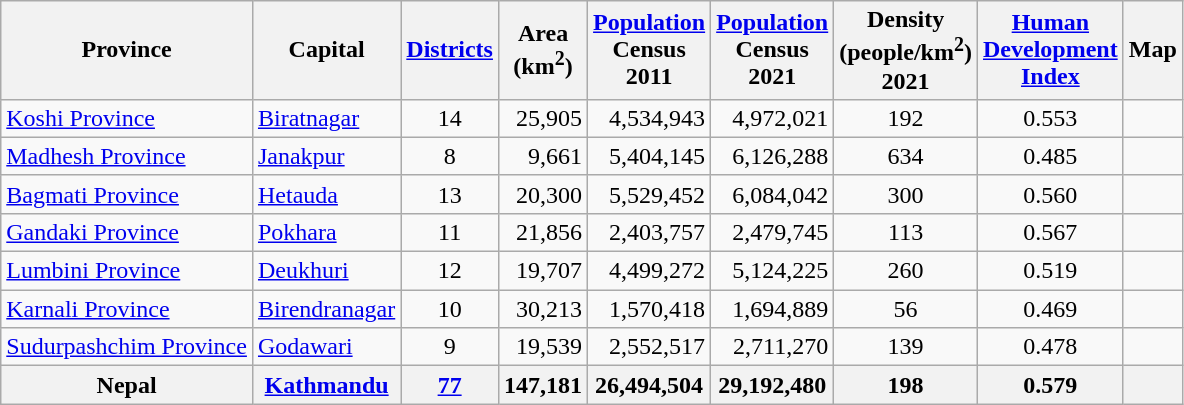<table class="wikitable sortable">
<tr>
<th>Province</th>
<th>Capital</th>
<th><a href='#'>Districts</a></th>
<th>Area<br>(km<sup>2</sup>)</th>
<th><a href='#'>Population</a><br>Census<br>2011</th>
<th><a href='#'>Population</a><br>Census<br>2021</th>
<th>Density<br>(people/km<sup>2</sup>)<br>2021</th>
<th><a href='#'>Human<br>Development<br>Index</a></th>
<th>Map</th>
</tr>
<tr>
<td><a href='#'>Koshi Province</a></td>
<td><a href='#'>Biratnagar</a></td>
<td align="center">14</td>
<td align="right">25,905</td>
<td align="right">4,534,943</td>
<td align="right">4,972,021</td>
<td align="center">192</td>
<td align="center">0.553</td>
<td></td>
</tr>
<tr>
<td><a href='#'>Madhesh Province</a></td>
<td><a href='#'>Janakpur</a></td>
<td align="center">8</td>
<td align="right">9,661</td>
<td align="right">5,404,145</td>
<td align="right">6,126,288</td>
<td align="center">634</td>
<td align="center">0.485</td>
<td></td>
</tr>
<tr>
<td><a href='#'>Bagmati Province</a></td>
<td><a href='#'>Hetauda</a></td>
<td align="center">13</td>
<td align="right">20,300</td>
<td align="right">5,529,452</td>
<td align="right">6,084,042</td>
<td align="center">300</td>
<td align="center">0.560</td>
<td></td>
</tr>
<tr>
<td><a href='#'>Gandaki Province</a></td>
<td><a href='#'>Pokhara</a></td>
<td align="center">11</td>
<td align="right">21,856</td>
<td align="right">2,403,757</td>
<td align="right">2,479,745</td>
<td align="center">113</td>
<td align="center">0.567</td>
<td></td>
</tr>
<tr>
<td><a href='#'>Lumbini Province</a></td>
<td><a href='#'>Deukhuri</a></td>
<td align="center">12</td>
<td align="right">19,707</td>
<td align="right">4,499,272</td>
<td align="right">5,124,225</td>
<td align="center">260</td>
<td align="center">0.519</td>
<td></td>
</tr>
<tr>
<td><a href='#'>Karnali Province</a></td>
<td><a href='#'>Birendranagar</a></td>
<td align="center">10</td>
<td align="right">30,213</td>
<td align="right">1,570,418</td>
<td align="right">1,694,889</td>
<td align="center">56</td>
<td align="center">0.469</td>
<td></td>
</tr>
<tr>
<td><a href='#'>Sudurpashchim Province</a></td>
<td><a href='#'>Godawari</a></td>
<td align="center">9</td>
<td align="right">19,539</td>
<td align="right">2,552,517</td>
<td align="right">2,711,270</td>
<td align="center">139</td>
<td align="center">0.478</td>
<td></td>
</tr>
<tr>
<th>Nepal</th>
<th><a href='#'>Kathmandu</a></th>
<th><a href='#'>77</a></th>
<th>147,181</th>
<th>26,494,504</th>
<th>29,192,480</th>
<th>198</th>
<th>0.579</th>
<th></th>
</tr>
</table>
